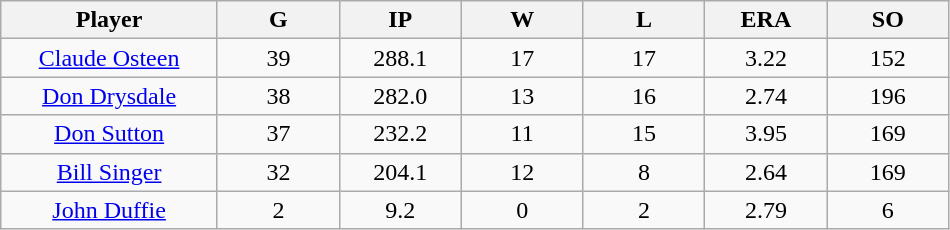<table class="wikitable sortable">
<tr>
<th width="16%">Player</th>
<th width="9%">G</th>
<th width="9%">IP</th>
<th width="9%">W</th>
<th width="9%">L</th>
<th width="9%">ERA</th>
<th width="9%">SO</th>
</tr>
<tr align="center">
<td><a href='#'>Claude Osteen</a></td>
<td>39</td>
<td>288.1</td>
<td>17</td>
<td>17</td>
<td>3.22</td>
<td>152</td>
</tr>
<tr align=center>
<td><a href='#'>Don Drysdale</a></td>
<td>38</td>
<td>282.0</td>
<td>13</td>
<td>16</td>
<td>2.74</td>
<td>196</td>
</tr>
<tr align=center>
<td><a href='#'>Don Sutton</a></td>
<td>37</td>
<td>232.2</td>
<td>11</td>
<td>15</td>
<td>3.95</td>
<td>169</td>
</tr>
<tr align=center>
<td><a href='#'>Bill Singer</a></td>
<td>32</td>
<td>204.1</td>
<td>12</td>
<td>8</td>
<td>2.64</td>
<td>169</td>
</tr>
<tr align=center>
<td><a href='#'>John Duffie</a></td>
<td>2</td>
<td>9.2</td>
<td>0</td>
<td>2</td>
<td>2.79</td>
<td>6</td>
</tr>
</table>
